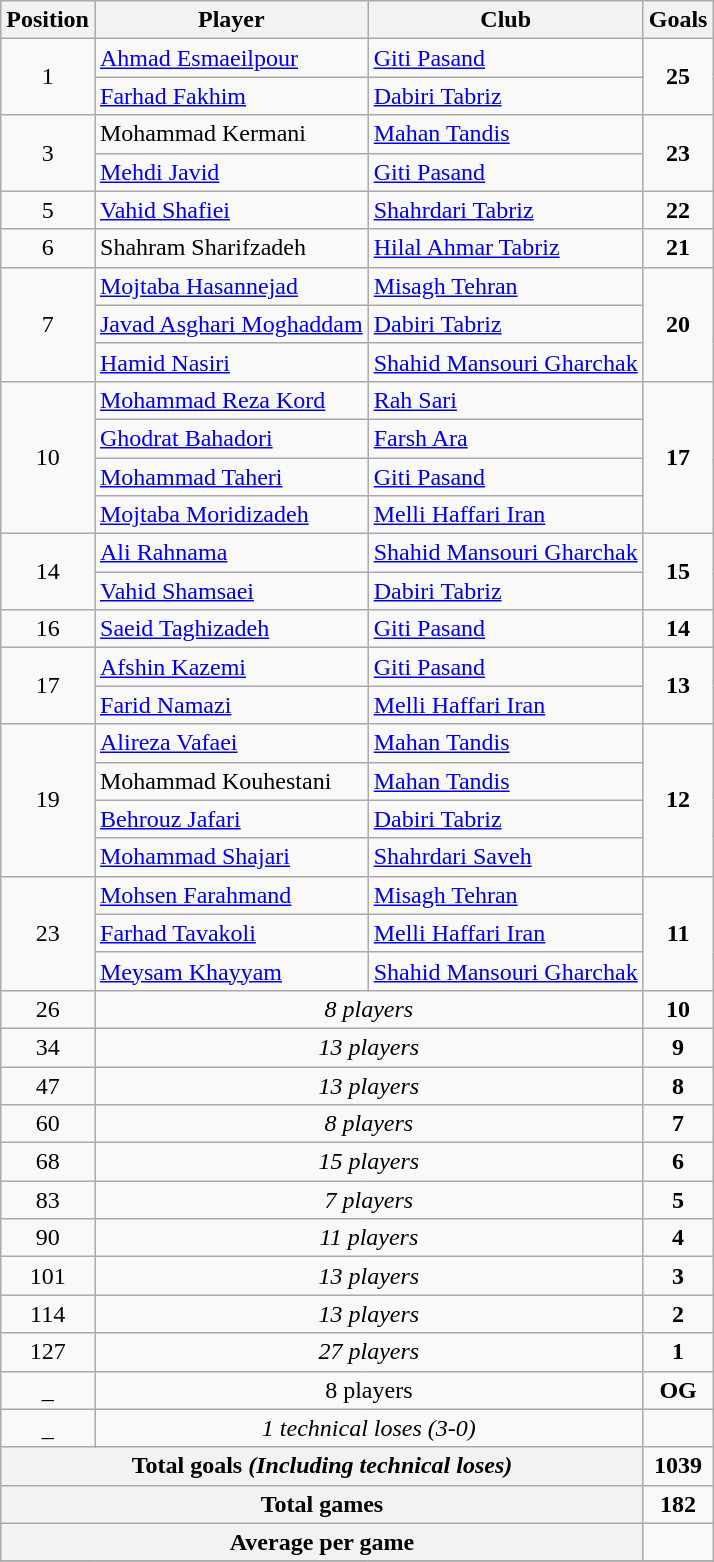<table class="wikitable">
<tr>
<th>Position</th>
<th>Player</th>
<th>Club</th>
<th>Goals</th>
</tr>
<tr align="left">
<td rowspan=2 align="center">1</td>
<td> <a href='#'>Ahmad Esmaeilpour</a></td>
<td><a href='#'>Giti Pasand</a></td>
<td rowspan=2 align="center"><strong>25</strong></td>
</tr>
<tr align="left">
<td> <a href='#'>Farhad Fakhim</a></td>
<td><a href='#'>Dabiri Tabriz</a></td>
</tr>
<tr align="left">
<td rowspan=2 align="center">3</td>
<td> Mohammad Kermani</td>
<td><a href='#'>Mahan Tandis</a></td>
<td rowspan=2 align="center"><strong>23</strong></td>
</tr>
<tr align="left">
<td> <a href='#'>Mehdi Javid</a></td>
<td><a href='#'>Giti Pasand</a></td>
</tr>
<tr align="left">
<td align="center">5</td>
<td> <a href='#'>Vahid Shafiei</a></td>
<td><a href='#'>Shahrdari Tabriz</a></td>
<td align="center"><strong>22</strong></td>
</tr>
<tr align="left">
<td align="center">6</td>
<td> Shahram Sharifzadeh</td>
<td><a href='#'>Hilal Ahmar Tabriz</a></td>
<td align="center"><strong>21</strong></td>
</tr>
<tr align="left">
<td rowspan=3 align="center">7</td>
<td> <a href='#'>Mojtaba Hasannejad</a></td>
<td><a href='#'>Misagh Tehran</a></td>
<td rowspan=3 align="center"><strong>20</strong></td>
</tr>
<tr align="left">
<td> <a href='#'>Javad Asghari Moghaddam</a></td>
<td><a href='#'>Dabiri Tabriz</a></td>
</tr>
<tr align="left">
<td> <a href='#'>Hamid Nasiri</a></td>
<td><a href='#'>Shahid Mansouri Gharchak</a></td>
</tr>
<tr align="left">
<td rowspan=4 align="center">10</td>
<td> <a href='#'>Mohammad Reza Kord</a></td>
<td><a href='#'>Rah Sari</a></td>
<td rowspan=4 align="center"><strong>17</strong></td>
</tr>
<tr align="left">
<td> <a href='#'>Ghodrat Bahadori</a></td>
<td><a href='#'>Farsh Ara</a></td>
</tr>
<tr align="left">
<td> <a href='#'>Mohammad Taheri</a></td>
<td><a href='#'>Giti Pasand</a></td>
</tr>
<tr align="left">
<td> <a href='#'>Mojtaba Moridizadeh</a></td>
<td><a href='#'>Melli Haffari Iran</a></td>
</tr>
<tr align="left">
<td rowspan=2 align="center">14</td>
<td> <a href='#'>Ali Rahnama</a></td>
<td><a href='#'>Shahid Mansouri Gharchak</a></td>
<td rowspan=2 align="center"><strong>15</strong></td>
</tr>
<tr align="left">
<td> <a href='#'>Vahid Shamsaei</a></td>
<td><a href='#'>Dabiri Tabriz</a></td>
</tr>
<tr align="left">
<td align="center">16</td>
<td> <a href='#'>Saeid Taghizadeh</a></td>
<td><a href='#'>Giti Pasand</a></td>
<td align="center"><strong>14</strong></td>
</tr>
<tr align="left">
<td rowspan=2 align="center">17</td>
<td> <a href='#'>Afshin Kazemi</a></td>
<td><a href='#'>Giti Pasand</a></td>
<td rowspan=2 align="center"><strong>13</strong></td>
</tr>
<tr align="left">
<td> <a href='#'>Farid Namazi</a></td>
<td><a href='#'>Melli Haffari Iran</a></td>
</tr>
<tr align="left">
<td rowspan=4 align="center">19</td>
<td> <a href='#'>Alireza Vafaei</a></td>
<td><a href='#'>Mahan Tandis</a></td>
<td rowspan=4 align="center"><strong>12</strong></td>
</tr>
<tr align="left">
<td> Mohammad Kouhestani</td>
<td><a href='#'>Mahan Tandis</a></td>
</tr>
<tr align="left">
<td> <a href='#'>Behrouz Jafari</a></td>
<td><a href='#'>Dabiri Tabriz</a></td>
</tr>
<tr align="left">
<td> <a href='#'>Mohammad Shajari</a></td>
<td><a href='#'>Shahrdari Saveh</a></td>
</tr>
<tr align="left">
<td rowspan=3 align="center">23</td>
<td> <a href='#'>Mohsen Farahmand</a></td>
<td><a href='#'>Misagh Tehran</a></td>
<td rowspan=3 align="center"><strong>11</strong></td>
</tr>
<tr align="left">
<td> <a href='#'>Farhad Tavakoli</a></td>
<td><a href='#'>Melli Haffari Iran</a></td>
</tr>
<tr align="left">
<td> <a href='#'>Meysam Khayyam</a></td>
<td><a href='#'>Shahid Mansouri Gharchak</a></td>
</tr>
<tr align="center">
<td>26</td>
<td colspan=2><em>8 players</em></td>
<td><strong>10</strong></td>
</tr>
<tr align="center">
<td>34</td>
<td colspan=2><em>13 players</em></td>
<td><strong>9</strong></td>
</tr>
<tr align="center">
<td>47</td>
<td colspan=2><em>13 players</em></td>
<td><strong>8</strong></td>
</tr>
<tr align="center">
<td>60</td>
<td colspan=2><em>8 players</em></td>
<td><strong>7</strong></td>
</tr>
<tr align="center">
<td>68</td>
<td colspan=2><em>15 players</em></td>
<td><strong>6</strong></td>
</tr>
<tr align="center">
<td>83</td>
<td colspan=2><em>7 players</em></td>
<td><strong>5</strong></td>
</tr>
<tr align="center">
<td>90</td>
<td colspan=2><em>11 players</em></td>
<td><strong>4</strong></td>
</tr>
<tr align="center">
<td>101</td>
<td colspan=2><em>13 players</em></td>
<td><strong>3</strong></td>
</tr>
<tr align="center">
<td>114</td>
<td colspan=2><em>13 players</em></td>
<td><strong>2</strong></td>
</tr>
<tr align="center">
<td>127</td>
<td colspan=2><em>27 players</em></td>
<td><strong>1</strong></td>
</tr>
<tr align="center">
<td>_</td>
<td colspan=2>8 players</td>
<td><strong>OG</strong></td>
</tr>
<tr align="center">
<td>_</td>
<td colspan=2><em>1 technical loses (3-0)</em></td>
</tr>
<tr>
<th colspan=3 align=center>Total goals <em>(Including technical loses)</em></th>
<td align="center"><strong>1039</strong></td>
</tr>
<tr>
<th colspan=3 align=center>Total games</th>
<td align=center><strong>182</strong></td>
</tr>
<tr>
<th colspan=3 align=center>Average per game</th>
<td align="center"><strong></strong></td>
</tr>
<tr>
</tr>
</table>
